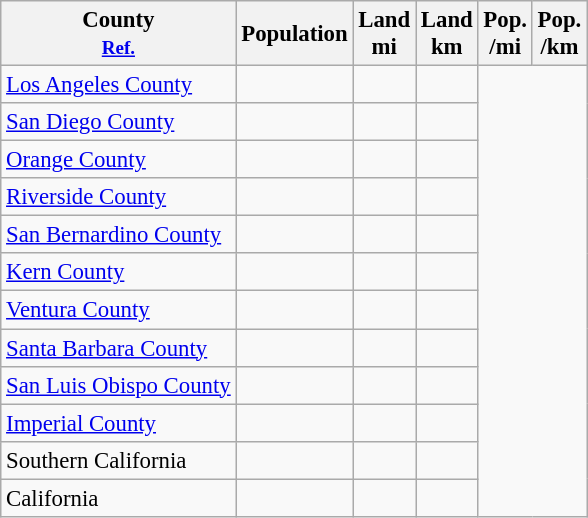<table style="font-size:95%; text-align:right;" class="wikitable sortable">
<tr>
<th>County<br><small><a href='#'>Ref.</a></small></th>
<th>Population</th>
<th>Land<br>mi</th>
<th>Land<br>km</th>
<th>Pop.<br>/mi</th>
<th>Pop.<br>/km</th>
</tr>
<tr>
<td align=left><a href='#'>Los Angeles County</a></td>
<td></td>
<td></td>
<td></td>
</tr>
<tr>
<td align=left><a href='#'>San Diego County</a></td>
<td></td>
<td></td>
<td></td>
</tr>
<tr>
<td align=left><a href='#'>Orange County</a></td>
<td></td>
<td></td>
<td></td>
</tr>
<tr>
<td align=left><a href='#'>Riverside County</a></td>
<td></td>
<td></td>
<td></td>
</tr>
<tr>
<td align=left><a href='#'>San Bernardino County</a></td>
<td></td>
<td></td>
<td></td>
</tr>
<tr>
<td align=left><a href='#'>Kern County</a></td>
<td></td>
<td></td>
<td></td>
</tr>
<tr>
<td align=left><a href='#'>Ventura County</a></td>
<td></td>
<td></td>
<td></td>
</tr>
<tr>
<td align=left><a href='#'>Santa Barbara County</a></td>
<td></td>
<td></td>
<td></td>
</tr>
<tr>
<td align=left><a href='#'>San Luis Obispo County</a></td>
<td></td>
<td></td>
<td></td>
</tr>
<tr>
<td align=left><a href='#'>Imperial County</a></td>
<td></td>
<td></td>
<td></td>
</tr>
<tr>
<td align=left>Southern California</td>
<td></td>
<td></td>
<td></td>
</tr>
<tr>
<td align=left>California</td>
<td></td>
<td></td>
<td></td>
</tr>
</table>
